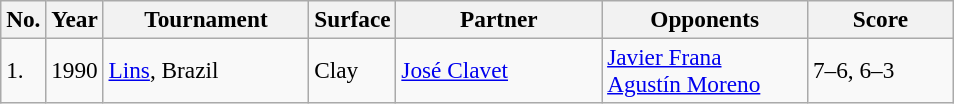<table class="sortable wikitable" style=font-size:97%>
<tr>
<th style="width:20px" class="unsortable">No.</th>
<th style="width:30px">Year</th>
<th style="width:130px">Tournament</th>
<th style="width:50px">Surface</th>
<th style="width:130px">Partner</th>
<th style="width:130px">Opponents</th>
<th style="width:90px" class="unsortable">Score</th>
</tr>
<tr>
<td>1.</td>
<td>1990</td>
<td><a href='#'>Lins</a>, Brazil</td>
<td>Clay</td>
<td> <a href='#'>José Clavet</a></td>
<td> <a href='#'>Javier Frana</a><br> <a href='#'>Agustín Moreno</a></td>
<td>7–6, 6–3</td>
</tr>
</table>
